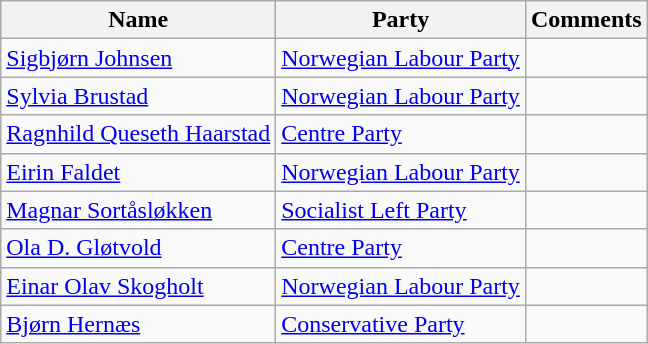<table class="wikitable">
<tr>
<th>Name</th>
<th>Party</th>
<th>Comments</th>
</tr>
<tr>
<td><a href='#'>Sigbjørn Johnsen</a></td>
<td><a href='#'>Norwegian Labour Party</a></td>
<td></td>
</tr>
<tr>
<td><a href='#'>Sylvia Brustad</a></td>
<td><a href='#'>Norwegian Labour Party</a></td>
<td></td>
</tr>
<tr>
<td><a href='#'>Ragnhild Queseth Haarstad</a></td>
<td><a href='#'>Centre Party</a></td>
<td></td>
</tr>
<tr>
<td><a href='#'>Eirin Faldet</a></td>
<td><a href='#'>Norwegian Labour Party</a></td>
<td></td>
</tr>
<tr>
<td><a href='#'>Magnar Sortåsløkken</a></td>
<td><a href='#'>Socialist Left Party</a></td>
<td></td>
</tr>
<tr>
<td><a href='#'>Ola D. Gløtvold</a></td>
<td><a href='#'>Centre Party</a></td>
<td></td>
</tr>
<tr>
<td><a href='#'>Einar Olav Skogholt</a></td>
<td><a href='#'>Norwegian Labour Party</a></td>
<td></td>
</tr>
<tr>
<td><a href='#'>Bjørn Hernæs</a></td>
<td><a href='#'>Conservative Party</a></td>
<td></td>
</tr>
</table>
